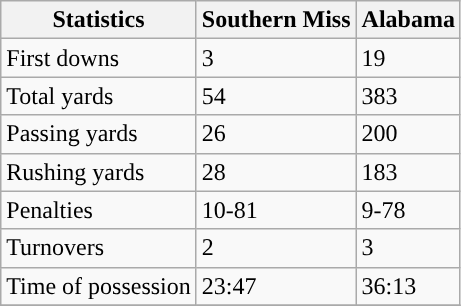<table class="wikitable" style="float: left;">
<tr>
<th>Statistics</th>
<th>Southern Miss</th>
<th>Alabama</th>
</tr>
<tr>
<td>First downs</td>
<td>3</td>
<td>19</td>
</tr>
<tr>
<td>Total yards</td>
<td>54</td>
<td>383</td>
</tr>
<tr>
<td>Passing yards</td>
<td>26</td>
<td>200</td>
</tr>
<tr>
<td>Rushing yards</td>
<td>28</td>
<td>183</td>
</tr>
<tr>
<td>Penalties</td>
<td>10-81</td>
<td>9-78</td>
</tr>
<tr>
<td>Turnovers</td>
<td>2</td>
<td>3</td>
</tr>
<tr>
<td>Time of possession</td>
<td>23:47</td>
<td>36:13</td>
</tr>
<tr>
</tr>
</table>
